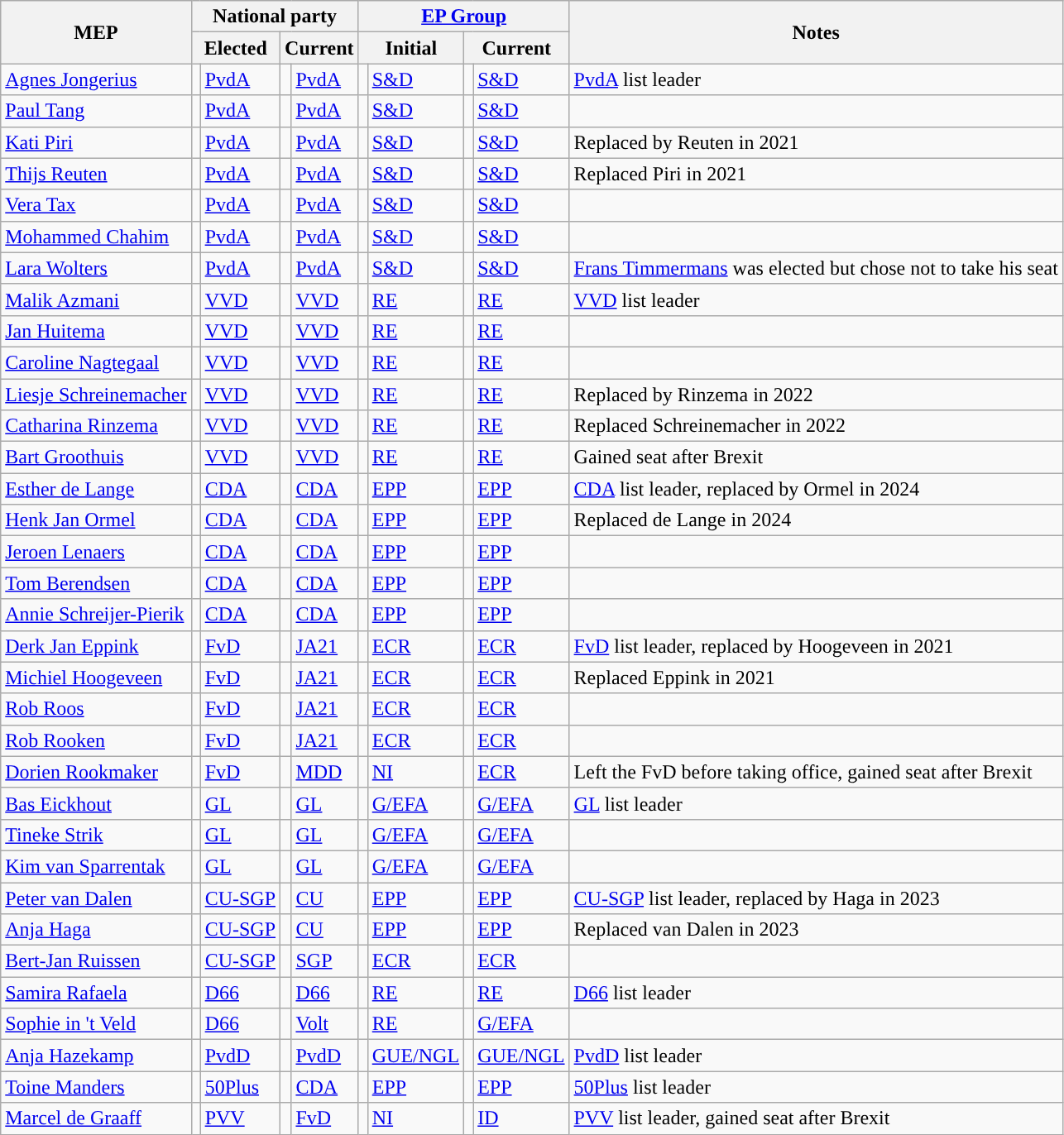<table class="wikitable sortable" style="text-align:left">
<tr>
<th rowspan="2">MEP</th>
<th colspan="4">National party</th>
<th colspan="4"><a href='#'>EP Group</a></th>
<th rowspan="2">Notes</th>
</tr>
<tr>
<th colspan="2">Elected</th>
<th colspan="2">Current</th>
<th colspan="2">Initial</th>
<th colspan="2">Current</th>
</tr>
<tr>
<td><a href='#'>Agnes Jongerius</a></td>
<td style="background: "></td>
<td><a href='#'>PvdA</a></td>
<td style="background: "></td>
<td><a href='#'>PvdA</a></td>
<td style="background: "></td>
<td><a href='#'>S&D</a></td>
<td style="background: "></td>
<td><a href='#'>S&D</a></td>
<td><a href='#'>PvdA</a> list leader</td>
</tr>
<tr>
<td><a href='#'>Paul Tang</a></td>
<td style="background: "></td>
<td><a href='#'>PvdA</a></td>
<td style="background: "></td>
<td><a href='#'>PvdA</a></td>
<td style="background: "></td>
<td><a href='#'>S&D</a></td>
<td style="background: "></td>
<td><a href='#'>S&D</a></td>
<td></td>
</tr>
<tr>
<td><a href='#'>Kati Piri</a></td>
<td style="background: "></td>
<td><a href='#'>PvdA</a></td>
<td style="background: "></td>
<td><a href='#'>PvdA</a></td>
<td style="background: "></td>
<td><a href='#'>S&D</a></td>
<td style="background: "></td>
<td><a href='#'>S&D</a></td>
<td>Replaced by Reuten in 2021</td>
</tr>
<tr>
<td><a href='#'>Thijs Reuten</a></td>
<td style="background: "></td>
<td><a href='#'>PvdA</a></td>
<td style="background: "></td>
<td><a href='#'>PvdA</a></td>
<td style="background: "></td>
<td><a href='#'>S&D</a></td>
<td style="background: "></td>
<td><a href='#'>S&D</a></td>
<td>Replaced Piri in 2021</td>
</tr>
<tr>
<td><a href='#'>Vera Tax</a></td>
<td style="background: "></td>
<td><a href='#'>PvdA</a></td>
<td style="background: "></td>
<td><a href='#'>PvdA</a></td>
<td style="background: "></td>
<td><a href='#'>S&D</a></td>
<td style="background: "></td>
<td><a href='#'>S&D</a></td>
<td></td>
</tr>
<tr>
<td><a href='#'>Mohammed Chahim</a></td>
<td style="background: "></td>
<td><a href='#'>PvdA</a></td>
<td style="background: "></td>
<td><a href='#'>PvdA</a></td>
<td style="background: "></td>
<td><a href='#'>S&D</a></td>
<td style="background: "></td>
<td><a href='#'>S&D</a></td>
<td></td>
</tr>
<tr>
<td><a href='#'>Lara Wolters</a></td>
<td style="background: "></td>
<td><a href='#'>PvdA</a></td>
<td style="background: "></td>
<td><a href='#'>PvdA</a></td>
<td style="background: "></td>
<td><a href='#'>S&D</a></td>
<td style="background: "></td>
<td><a href='#'>S&D</a></td>
<td><a href='#'>Frans Timmermans</a> was elected but chose not to take his seat</td>
</tr>
<tr>
<td><a href='#'>Malik Azmani</a></td>
<td style="background: "></td>
<td><a href='#'>VVD</a></td>
<td style="background: "></td>
<td><a href='#'>VVD</a></td>
<td style="background: "></td>
<td><a href='#'>RE</a></td>
<td style="background: "></td>
<td><a href='#'>RE</a></td>
<td><a href='#'>VVD</a> list leader</td>
</tr>
<tr>
<td><a href='#'>Jan Huitema</a></td>
<td style="background: "></td>
<td><a href='#'>VVD</a></td>
<td style="background: "></td>
<td><a href='#'>VVD</a></td>
<td style="background: "></td>
<td><a href='#'>RE</a></td>
<td style="background: "></td>
<td><a href='#'>RE</a></td>
<td></td>
</tr>
<tr>
<td><a href='#'>Caroline Nagtegaal</a></td>
<td style="background: "></td>
<td><a href='#'>VVD</a></td>
<td style="background: "></td>
<td><a href='#'>VVD</a></td>
<td style="background: "></td>
<td><a href='#'>RE</a></td>
<td style="background: "></td>
<td><a href='#'>RE</a></td>
<td></td>
</tr>
<tr>
<td><a href='#'>Liesje Schreinemacher</a></td>
<td style="background: "></td>
<td><a href='#'>VVD</a></td>
<td style="background: "></td>
<td><a href='#'>VVD</a></td>
<td style="background: "></td>
<td><a href='#'>RE</a></td>
<td style="background: "></td>
<td><a href='#'>RE</a></td>
<td>Replaced by Rinzema in 2022</td>
</tr>
<tr>
<td><a href='#'>Catharina Rinzema</a></td>
<td style="background: "></td>
<td><a href='#'>VVD</a></td>
<td style="background: "></td>
<td><a href='#'>VVD</a></td>
<td style="background: "></td>
<td><a href='#'>RE</a></td>
<td style="background: "></td>
<td><a href='#'>RE</a></td>
<td>Replaced Schreinemacher in 2022</td>
</tr>
<tr>
<td><a href='#'>Bart Groothuis</a></td>
<td style="background: "></td>
<td><a href='#'>VVD</a></td>
<td style="background: "></td>
<td><a href='#'>VVD</a></td>
<td style="background: "></td>
<td><a href='#'>RE</a></td>
<td style="background: "></td>
<td><a href='#'>RE</a></td>
<td>Gained seat after Brexit</td>
</tr>
<tr>
<td><a href='#'>Esther de Lange</a></td>
<td style="background: "></td>
<td><a href='#'>CDA</a></td>
<td style="background: "></td>
<td><a href='#'>CDA</a></td>
<td style="background: "></td>
<td><a href='#'>EPP</a></td>
<td style="background: "></td>
<td><a href='#'>EPP</a></td>
<td><a href='#'>CDA</a> list leader, replaced by Ormel in 2024</td>
</tr>
<tr>
<td><a href='#'>Henk Jan Ormel</a></td>
<td style="background: "></td>
<td><a href='#'>CDA</a></td>
<td style="background: "></td>
<td><a href='#'>CDA</a></td>
<td style="background: "></td>
<td><a href='#'>EPP</a></td>
<td style="background: "></td>
<td><a href='#'>EPP</a></td>
<td>Replaced de Lange in 2024</td>
</tr>
<tr>
<td><a href='#'>Jeroen Lenaers</a></td>
<td style="background: "></td>
<td><a href='#'>CDA</a></td>
<td style="background: "></td>
<td><a href='#'>CDA</a></td>
<td style="background: "></td>
<td><a href='#'>EPP</a></td>
<td style="background: "></td>
<td><a href='#'>EPP</a></td>
<td></td>
</tr>
<tr>
<td><a href='#'>Tom Berendsen</a></td>
<td style="background: "></td>
<td><a href='#'>CDA</a></td>
<td style="background: "></td>
<td><a href='#'>CDA</a></td>
<td style="background: "></td>
<td><a href='#'>EPP</a></td>
<td style="background: "></td>
<td><a href='#'>EPP</a></td>
<td></td>
</tr>
<tr>
<td><a href='#'>Annie Schreijer-Pierik</a></td>
<td style="background: "></td>
<td><a href='#'>CDA</a></td>
<td style="background: "></td>
<td><a href='#'>CDA</a></td>
<td style="background: "></td>
<td><a href='#'>EPP</a></td>
<td style="background: "></td>
<td><a href='#'>EPP</a></td>
<td></td>
</tr>
<tr>
<td><a href='#'>Derk Jan Eppink</a></td>
<td style="background: "></td>
<td><a href='#'>FvD</a></td>
<td style="background: "></td>
<td><a href='#'>JA21</a></td>
<td style="background: "></td>
<td><a href='#'>ECR</a></td>
<td style="background: "></td>
<td><a href='#'>ECR</a></td>
<td><a href='#'>FvD</a> list leader, replaced by Hoogeveen in 2021</td>
</tr>
<tr>
<td><a href='#'>Michiel Hoogeveen</a></td>
<td style="background: "></td>
<td><a href='#'>FvD</a></td>
<td style="background: "></td>
<td><a href='#'>JA21</a></td>
<td style="background: "></td>
<td><a href='#'>ECR</a></td>
<td style="background: "></td>
<td><a href='#'>ECR</a></td>
<td>Replaced Eppink in 2021</td>
</tr>
<tr>
<td><a href='#'>Rob Roos</a></td>
<td style="background: "></td>
<td><a href='#'>FvD</a></td>
<td style="background: "></td>
<td><a href='#'>JA21</a></td>
<td style="background: "></td>
<td><a href='#'>ECR</a></td>
<td style="background: "></td>
<td><a href='#'>ECR</a></td>
<td></td>
</tr>
<tr>
<td><a href='#'>Rob Rooken</a></td>
<td style="background: "></td>
<td><a href='#'>FvD</a></td>
<td style="background: "></td>
<td><a href='#'>JA21</a></td>
<td style="background: "></td>
<td><a href='#'>ECR</a></td>
<td style="background: "></td>
<td><a href='#'>ECR</a></td>
<td></td>
</tr>
<tr>
<td><a href='#'>Dorien Rookmaker</a></td>
<td style="background: "></td>
<td><a href='#'>FvD</a></td>
<td style="background: "></td>
<td><a href='#'>MDD</a></td>
<td style="background: "></td>
<td><a href='#'>NI</a></td>
<td style="background: "></td>
<td><a href='#'>ECR</a></td>
<td>Left the FvD before taking office, gained seat after Brexit</td>
</tr>
<tr>
<td><a href='#'>Bas Eickhout</a></td>
<td style="background: "></td>
<td><a href='#'>GL</a></td>
<td style="background: "></td>
<td><a href='#'>GL</a></td>
<td style="background: "></td>
<td><a href='#'>G/EFA</a></td>
<td style="background: "></td>
<td><a href='#'>G/EFA</a></td>
<td><a href='#'>GL</a> list leader</td>
</tr>
<tr>
<td><a href='#'>Tineke Strik</a></td>
<td style="background: "></td>
<td><a href='#'>GL</a></td>
<td style="background: "></td>
<td><a href='#'>GL</a></td>
<td style="background: "></td>
<td><a href='#'>G/EFA</a></td>
<td style="background: "></td>
<td><a href='#'>G/EFA</a></td>
<td></td>
</tr>
<tr>
<td><a href='#'>Kim van Sparrentak</a></td>
<td style="background: "></td>
<td><a href='#'>GL</a></td>
<td style="background: "></td>
<td><a href='#'>GL</a></td>
<td style="background: "></td>
<td><a href='#'>G/EFA</a></td>
<td style="background: "></td>
<td><a href='#'>G/EFA</a></td>
<td></td>
</tr>
<tr>
<td><a href='#'>Peter van Dalen</a></td>
<td style="background: "></td>
<td><a href='#'>CU-SGP</a></td>
<td style="background: "></td>
<td><a href='#'>CU</a></td>
<td style="background: "></td>
<td><a href='#'>EPP</a></td>
<td style="background: "></td>
<td><a href='#'>EPP</a></td>
<td><a href='#'>CU-SGP</a> list leader, replaced by Haga in 2023</td>
</tr>
<tr>
<td><a href='#'>Anja Haga</a></td>
<td style="background: "></td>
<td><a href='#'>CU-SGP</a></td>
<td style="background: "></td>
<td><a href='#'>CU</a></td>
<td style="background: "></td>
<td><a href='#'>EPP</a></td>
<td style="background: "></td>
<td><a href='#'>EPP</a></td>
<td>Replaced van Dalen in 2023</td>
</tr>
<tr>
<td><a href='#'>Bert-Jan Ruissen</a></td>
<td style="background: "></td>
<td><a href='#'>CU-SGP</a></td>
<td style="background: "></td>
<td><a href='#'>SGP</a></td>
<td style="background: "></td>
<td><a href='#'>ECR</a></td>
<td style="background: "></td>
<td><a href='#'>ECR</a></td>
<td></td>
</tr>
<tr>
<td><a href='#'>Samira Rafaela</a></td>
<td style="background: "></td>
<td><a href='#'>D66</a></td>
<td style="background: "></td>
<td><a href='#'>D66</a></td>
<td style="background: "></td>
<td><a href='#'>RE</a></td>
<td style="background: "></td>
<td><a href='#'>RE</a></td>
<td><a href='#'>D66</a> list leader</td>
</tr>
<tr>
<td><a href='#'>Sophie in 't Veld</a></td>
<td style="background: "></td>
<td><a href='#'>D66</a></td>
<td style="background: "></td>
<td><a href='#'>Volt</a></td>
<td style="background: "></td>
<td><a href='#'>RE</a></td>
<td style="background: "></td>
<td><a href='#'>G/EFA</a></td>
<td></td>
</tr>
<tr>
<td><a href='#'>Anja Hazekamp</a></td>
<td style="background: "></td>
<td><a href='#'>PvdD</a></td>
<td style="background: "></td>
<td><a href='#'>PvdD</a></td>
<td style="background: "></td>
<td><a href='#'>GUE/NGL</a></td>
<td style="background: "></td>
<td><a href='#'>GUE/NGL</a></td>
<td><a href='#'>PvdD</a> list leader</td>
</tr>
<tr>
<td><a href='#'>Toine Manders</a></td>
<td style="background: "></td>
<td><a href='#'>50Plus</a></td>
<td style="background: "></td>
<td><a href='#'>CDA</a></td>
<td style="background: "></td>
<td><a href='#'>EPP</a></td>
<td style="background: "></td>
<td><a href='#'>EPP</a></td>
<td><a href='#'>50Plus</a> list leader</td>
</tr>
<tr>
<td><a href='#'>Marcel de Graaff</a></td>
<td style="background: "></td>
<td><a href='#'>PVV</a></td>
<td style="background: "></td>
<td><a href='#'>FvD</a></td>
<td style="background: "></td>
<td><a href='#'>NI</a></td>
<td style="background: "></td>
<td><a href='#'>ID</a></td>
<td><a href='#'>PVV</a> list leader, gained seat after Brexit</td>
</tr>
</table>
